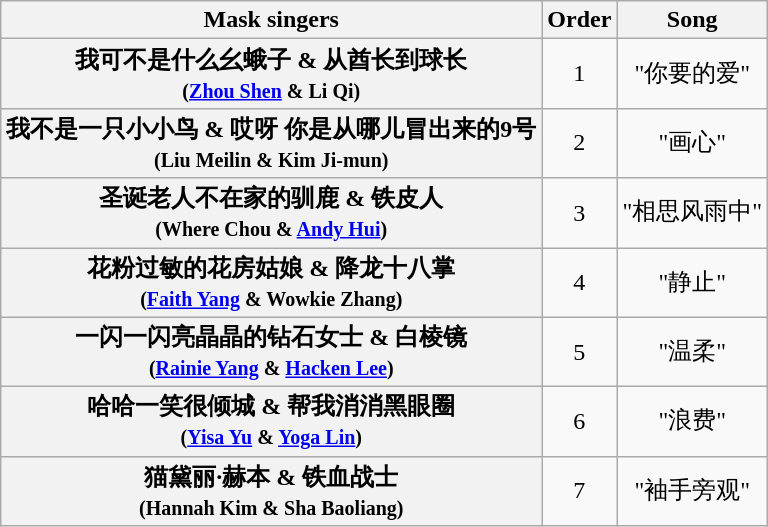<table class="wikitable plainrowheaders" style="text-align:center;">
<tr>
<th>Mask singers</th>
<th>Order</th>
<th>Song</th>
</tr>
<tr>
<th scope="row">我可不是什么幺蛾子 & 从酋长到球长<br><small>(<a href='#'>Zhou Shen</a> & Li Qi)</small></th>
<td>1</td>
<td>"你要的爱"</td>
</tr>
<tr>
<th scope="row">我不是一只小小鸟 & 哎呀 你是从哪儿冒出来的9号<br><small>(Liu Meilin & Kim Ji-mun)</small></th>
<td>2</td>
<td>"画心"</td>
</tr>
<tr>
<th scope="row">圣诞老人不在家的驯鹿 & 铁皮人<br><small>(Where Chou & <a href='#'>Andy Hui</a>)</small></th>
<td>3</td>
<td>"相思风雨中"</td>
</tr>
<tr>
<th scope="row">花粉过敏的花房姑娘 & 降龙十八掌<br><small>(<a href='#'>Faith Yang</a> & Wowkie Zhang)</small></th>
<td>4</td>
<td>"静止"</td>
</tr>
<tr>
<th scope="row">一闪一闪亮晶晶的钻石女士	 & 白棱镜<br><small>(<a href='#'>Rainie Yang</a> & <a href='#'>Hacken Lee</a>)</small></th>
<td>5</td>
<td>"温柔"</td>
</tr>
<tr>
<th scope="row">哈哈一笑很倾城 & 帮我消消黑眼圈<br><small>(<a href='#'>Yisa Yu</a> & <a href='#'>Yoga Lin</a>)</small></th>
<td>6</td>
<td>"浪费"</td>
</tr>
<tr>
<th scope="row">猫黛丽·赫本 & 铁血战士<br><small>(Hannah Kim & Sha Baoliang)</small></th>
<td>7</td>
<td>"袖手旁观"</td>
</tr>
</table>
